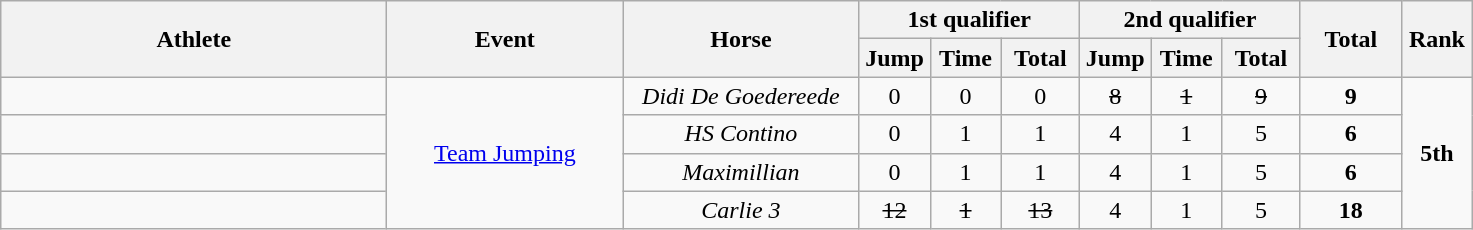<table class="wikitable" style="text-align:center">
<tr>
<th rowspan=2 width=250>Athlete</th>
<th rowspan=2 width=150>Event</th>
<th rowspan=2 width=150>Horse</th>
<th colspan=3>1st qualifier</th>
<th colspan=3>2nd qualifier</th>
<th rowspan=2 width=60>Total</th>
<th rowspan=2 width=40>Rank</th>
</tr>
<tr>
<th width=40>Jump</th>
<th width=40>Time</th>
<th width=45>Total</th>
<th width=40>Jump</th>
<th width=40>Time</th>
<th width=45>Total</th>
</tr>
<tr>
<td align=left></td>
<td rowspan=4><a href='#'>Team Jumping</a></td>
<td><em>Didi De Goedereede</em></td>
<td>0</td>
<td>0</td>
<td>0</td>
<td><s>8</s></td>
<td><s>1</s></td>
<td><s>9</s></td>
<td><strong>9</strong></td>
<td rowspan=4><strong>5th</strong></td>
</tr>
<tr>
<td align=left></td>
<td><em>HS Contino</em></td>
<td>0</td>
<td>1</td>
<td>1</td>
<td>4</td>
<td>1</td>
<td>5</td>
<td><strong>6</strong></td>
</tr>
<tr>
<td align=left></td>
<td><em>Maximillian</em></td>
<td>0</td>
<td>1</td>
<td>1</td>
<td>4</td>
<td>1</td>
<td>5</td>
<td><strong>6</strong></td>
</tr>
<tr>
<td align=left></td>
<td><em>Carlie 3</em></td>
<td><s>12</s></td>
<td><s>1</s></td>
<td><s>13</s></td>
<td>4</td>
<td>1</td>
<td>5</td>
<td><strong>18</strong></td>
</tr>
</table>
